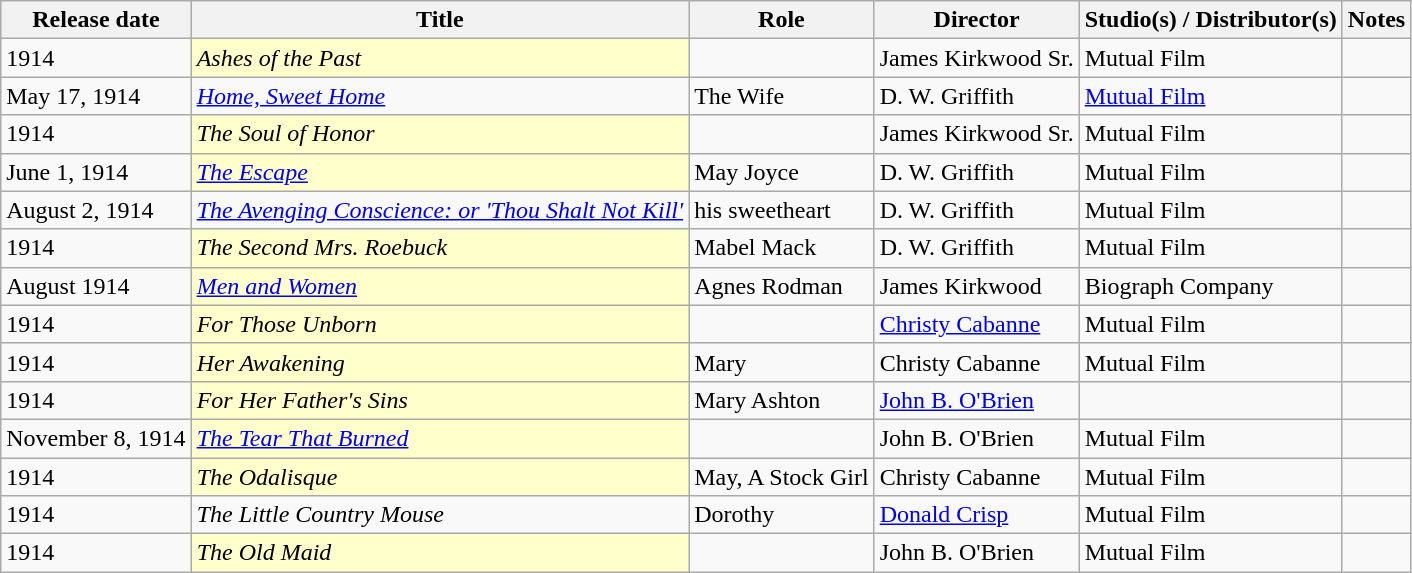<table class="wikitable plainrowheaders sortable">
<tr>
<th scope="col">Release date</th>
<th scope="col">Title</th>
<th scope="col">Role</th>
<th scope="col">Director</th>
<th scope="col">Studio(s) / Distributor(s)</th>
<th scope="col" class="unsortable">Notes</th>
</tr>
<tr>
<td>1914</td>
<td style="background:#ffc;"><em>Ashes of the Past</em> </td>
<td></td>
<td>James Kirkwood Sr.</td>
<td>Mutual Film</td>
<td></td>
</tr>
<tr>
<td>May 17, 1914</td>
<td><em><a href='#'> Home, Sweet Home</a></em></td>
<td>The Wife</td>
<td>D. W. Griffith</td>
<td><a href='#'>Mutual Film</a></td>
<td></td>
</tr>
<tr>
<td>1914</td>
<td style="background:#ffc;"><em>The Soul of Honor</em> </td>
<td></td>
<td>James Kirkwood Sr.</td>
<td>Mutual Film</td>
<td></td>
</tr>
<tr>
<td>June 1, 1914</td>
<td style="background:#ffc;"><em><a href='#'>The Escape</a></em> </td>
<td>May Joyce</td>
<td>D. W. Griffith</td>
<td>Mutual Film</td>
<td></td>
</tr>
<tr>
<td>August 2, 1914</td>
<td><em><a href='#'>The Avenging Conscience: or 'Thou Shalt Not Kill'</a></em></td>
<td>his sweetheart</td>
<td>D. W. Griffith</td>
<td>Mutual Film</td>
<td></td>
</tr>
<tr>
<td>1914</td>
<td style="background:#ffc;"><em>The Second Mrs. Roebuck</em> </td>
<td>Mabel Mack</td>
<td>D. W. Griffith</td>
<td>Mutual Film</td>
<td></td>
</tr>
<tr>
<td>August 1914</td>
<td style="background:#ffc;"><em><a href='#'> Men and Women</a></em> </td>
<td>Agnes Rodman</td>
<td>James Kirkwood</td>
<td>Biograph Company</td>
<td></td>
</tr>
<tr>
<td>1914</td>
<td style="background:#ffc;"><em>For Those Unborn</em> </td>
<td></td>
<td><a href='#'>Christy Cabanne</a></td>
<td>Mutual Film</td>
<td></td>
</tr>
<tr>
<td>1914</td>
<td style="background:#ffc;"><em>Her Awakening</em> </td>
<td>Mary</td>
<td>Christy Cabanne</td>
<td>Mutual Film</td>
<td></td>
</tr>
<tr>
<td>1914</td>
<td style="background:#ffc;"><em>For Her Father's Sins</em> </td>
<td>Mary Ashton</td>
<td><a href='#'>John B. O'Brien</a></td>
<td Mutual Film></td>
</tr>
<tr>
<td>November 8, 1914</td>
<td style="background:#ffc;"><em><a href='#'>The Tear That Burned</a></em> </td>
<td></td>
<td>John B. O'Brien</td>
<td>Mutual Film</td>
<td></td>
</tr>
<tr>
<td>1914</td>
<td style="background:#ffc;"><em>The Odalisque</em> </td>
<td>May, A Stock Girl</td>
<td>Christy Cabanne</td>
<td>Mutual Film</td>
<td></td>
</tr>
<tr>
<td>1914</td>
<td><em>The Little Country Mouse</em></td>
<td>Dorothy</td>
<td><a href='#'>Donald Crisp</a></td>
<td>Mutual Film</td>
<td></td>
</tr>
<tr>
<td>1914</td>
<td style="background:#ffc;"><em>The Old Maid</em> </td>
<td></td>
<td>John B. O'Brien</td>
<td>Mutual Film</td>
<td></td>
</tr>
</table>
